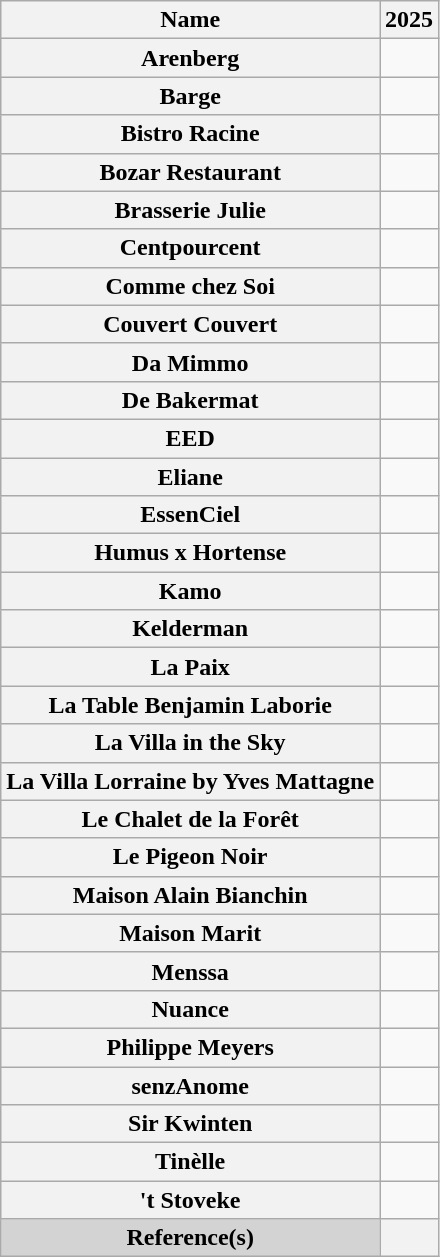<table class="wikitable sortable plainrowheaders" style="text-align:left;">
<tr>
<th scope="col">Name</th>
<th>2025</th>
</tr>
<tr>
<th scope="row">Arenberg</th>
<td></td>
</tr>
<tr>
<th scope="row">Barge</th>
<td></td>
</tr>
<tr>
<th scope="row">Bistro Racine</th>
<td></td>
</tr>
<tr>
<th scope="row">Bozar Restaurant</th>
<td></td>
</tr>
<tr>
<th scope="row">Brasserie Julie</th>
<td></td>
</tr>
<tr>
<th scope="row">Centpourcent</th>
<td></td>
</tr>
<tr>
<th scope="row">Comme chez Soi</th>
<td></td>
</tr>
<tr>
<th scope="row">Couvert Couvert</th>
<td></td>
</tr>
<tr>
<th scope="row">Da Mimmo</th>
<td></td>
</tr>
<tr>
<th scope="row">De Bakermat</th>
<td></td>
</tr>
<tr>
<th scope="row">EED</th>
<td></td>
</tr>
<tr>
<th scope="row">Eliane</th>
<td></td>
</tr>
<tr>
<th scope="row">EssenCiel</th>
<td></td>
</tr>
<tr>
<th scope="row">Humus x Hortense</th>
<td></td>
</tr>
<tr>
<th scope="row">Kamo</th>
<td></td>
</tr>
<tr>
<th scope="row">Kelderman</th>
<td></td>
</tr>
<tr>
<th scope="row">La Paix</th>
<td></td>
</tr>
<tr>
<th scope="row">La Table Benjamin Laborie</th>
<td></td>
</tr>
<tr>
<th scope="row">La Villa in the Sky</th>
<td></td>
</tr>
<tr>
<th scope="row">La Villa Lorraine by Yves Mattagne</th>
<td></td>
</tr>
<tr>
<th scope="row">Le Chalet de la Forêt</th>
<td></td>
</tr>
<tr>
<th scope="row">Le Pigeon Noir</th>
<td></td>
</tr>
<tr>
<th scope="row">Maison Alain Bianchin</th>
<td></td>
</tr>
<tr>
<th scope="row">Maison Marit</th>
<td></td>
</tr>
<tr>
<th scope="row">Menssa</th>
<td></td>
</tr>
<tr>
<th scope="row">Nuance</th>
<td></td>
</tr>
<tr>
<th scope="row">Philippe Meyers</th>
<td></td>
</tr>
<tr>
<th scope="row">senzAnome</th>
<td></td>
</tr>
<tr>
<th scope="row">Sir Kwinten</th>
<td></td>
</tr>
<tr>
<th scope="row">Tinèlle</th>
<td></td>
</tr>
<tr>
<th scope="row">'t Stoveke</th>
<td></td>
</tr>
<tr>
<th style="text-align: center;background: lightgray;">Reference(s)</th>
<th></th>
</tr>
</table>
